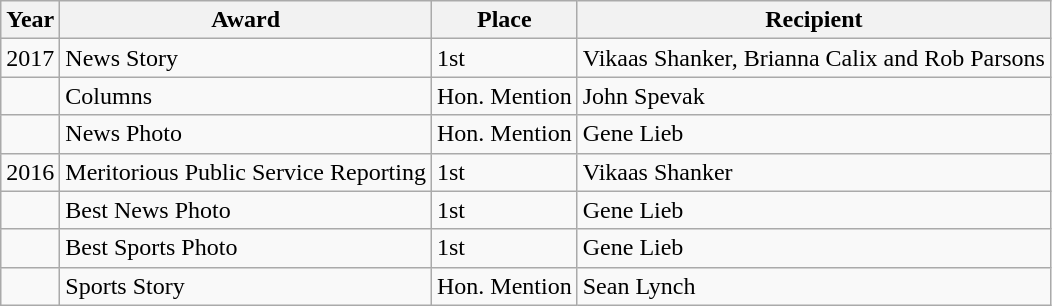<table class="wikitable">
<tr>
<th>Year</th>
<th>Award</th>
<th>Place</th>
<th>Recipient</th>
</tr>
<tr>
<td>2017</td>
<td>News Story</td>
<td>1st</td>
<td>Vikaas Shanker, Brianna Calix and Rob Parsons</td>
</tr>
<tr>
<td></td>
<td>Columns</td>
<td>Hon. Mention</td>
<td>John Spevak</td>
</tr>
<tr>
<td></td>
<td>News Photo</td>
<td>Hon. Mention</td>
<td>Gene Lieb</td>
</tr>
<tr>
<td>2016</td>
<td>Meritorious Public Service Reporting</td>
<td>1st</td>
<td>Vikaas Shanker</td>
</tr>
<tr>
<td></td>
<td>Best News Photo</td>
<td>1st</td>
<td>Gene Lieb</td>
</tr>
<tr>
<td></td>
<td>Best Sports Photo</td>
<td>1st</td>
<td>Gene Lieb</td>
</tr>
<tr>
<td></td>
<td>Sports Story</td>
<td>Hon. Mention</td>
<td>Sean Lynch</td>
</tr>
</table>
